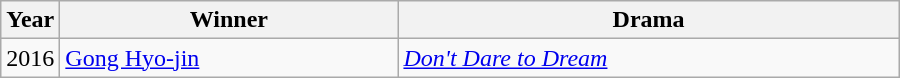<table class="wikitable" style="width:600px">
<tr>
<th width=10>Year</th>
<th>Winner</th>
<th>Drama</th>
</tr>
<tr>
<td>2016</td>
<td><a href='#'>Gong Hyo-jin</a></td>
<td><em><a href='#'>Don't Dare to Dream</a></em></td>
</tr>
</table>
